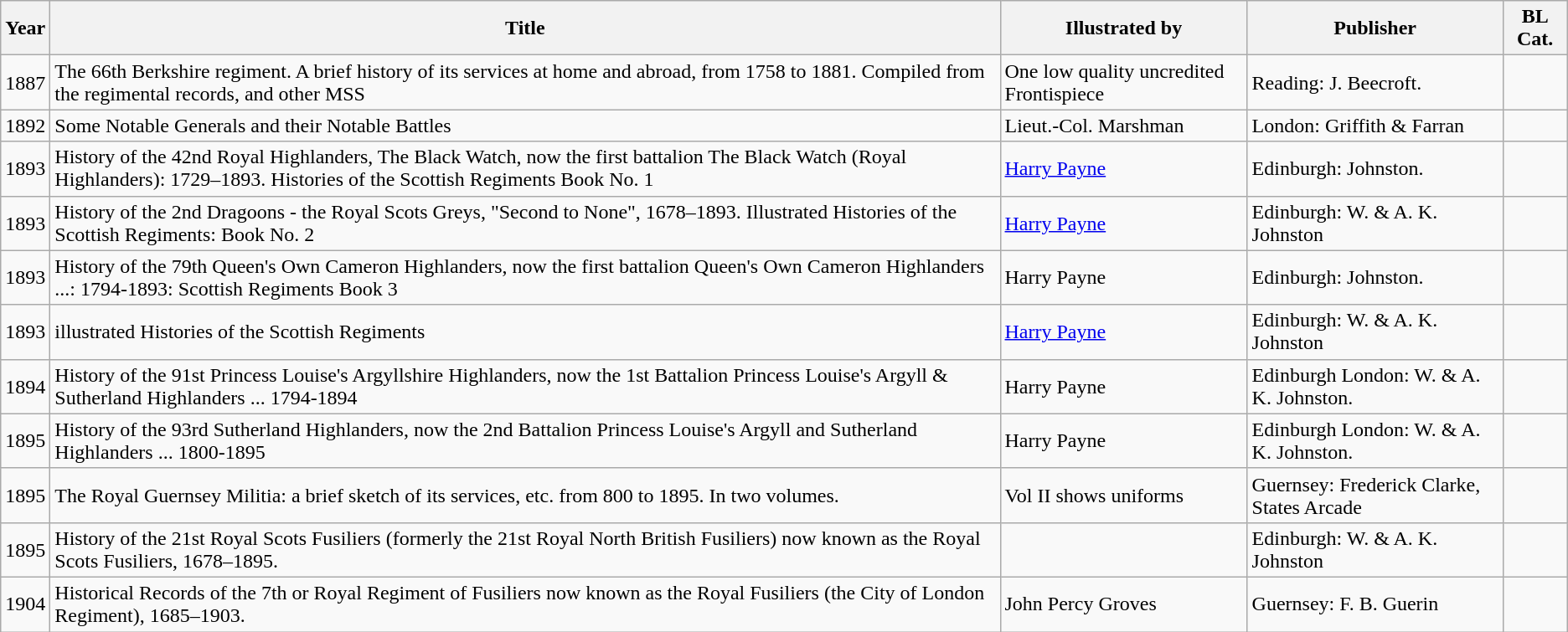<table class="wikitable sortable">
<tr>
<th>Year</th>
<th>Title</th>
<th>Illustrated by</th>
<th>Publisher</th>
<th>BL Cat.</th>
</tr>
<tr>
<td style="text-align: left;">1887</td>
<td>The 66th Berkshire regiment. A brief history of its services at home and abroad, from 1758 to 1881. Compiled from the regimental records, and other MSS</td>
<td>One low quality uncredited Frontispiece</td>
<td>Reading: J. Beecroft.</td>
<td></td>
</tr>
<tr>
<td style="text-align: left;">1892</td>
<td>Some Notable Generals and their Notable Battles</td>
<td>Lieut.-Col. Marshman</td>
<td>London: Griffith & Farran</td>
<td></td>
</tr>
<tr>
<td style="text-align: left;">1893</td>
<td>History of the 42nd Royal Highlanders, The Black Watch, now the first battalion The Black Watch (Royal Highlanders): 1729–1893. Histories of the Scottish Regiments Book No. 1</td>
<td><a href='#'>Harry Payne</a></td>
<td>Edinburgh: Johnston.</td>
<td></td>
</tr>
<tr>
<td style="text-align: left;">1893</td>
<td>History of the 2nd Dragoons - the Royal Scots Greys, "Second to None", 1678–1893. Illustrated Histories of the Scottish Regiments: Book No. 2</td>
<td><a href='#'>Harry Payne</a></td>
<td>Edinburgh: W. & A. K. Johnston</td>
<td></td>
</tr>
<tr>
<td style="text-align: left;">1893</td>
<td>History of the 79th Queen's Own Cameron Highlanders, now the first battalion Queen's Own Cameron Highlanders ...: 1794-1893: Scottish Regiments Book 3</td>
<td>Harry Payne</td>
<td>Edinburgh: Johnston.</td>
<td></td>
</tr>
<tr>
<td style="text-align: left;">1893</td>
<td>illustrated Histories of the Scottish Regiments</td>
<td><a href='#'>Harry Payne</a></td>
<td>Edinburgh: W. & A. K. Johnston</td>
<td></td>
</tr>
<tr>
<td style="text-align: left;">1894</td>
<td>History of the 91st Princess Louise's Argyllshire Highlanders, now the 1st Battalion Princess Louise's Argyll & Sutherland Highlanders ... 1794-1894</td>
<td>Harry Payne</td>
<td>Edinburgh London: W. & A. K. Johnston.</td>
<td></td>
</tr>
<tr>
<td style="text-align: left;">1895</td>
<td>History of the 93rd Sutherland Highlanders, now the 2nd Battalion Princess Louise's Argyll and Sutherland Highlanders ... 1800-1895</td>
<td>Harry Payne</td>
<td>Edinburgh London: W. & A. K. Johnston.</td>
<td></td>
</tr>
<tr>
<td style="text-align: left;">1895</td>
<td>The Royal Guernsey Militia: a brief sketch of its services, etc. from 800 to 1895. In two volumes.</td>
<td>Vol II shows uniforms</td>
<td>Guernsey: Frederick Clarke, States Arcade</td>
<td></td>
</tr>
<tr>
<td style="text-align: left;">1895</td>
<td>History of the 21st Royal Scots Fusiliers (formerly the 21st Royal North British Fusiliers) now known as the Royal Scots Fusiliers, 1678–1895.</td>
<td></td>
<td>Edinburgh: W. & A. K. Johnston</td>
<td></td>
</tr>
<tr>
<td style="text-align: left;">1904</td>
<td>Historical Records of the 7th or Royal Regiment of Fusiliers now known as the Royal Fusiliers (the City of London Regiment), 1685–1903.</td>
<td>John Percy Groves</td>
<td>Guernsey: F. B. Guerin</td>
<td></td>
</tr>
</table>
